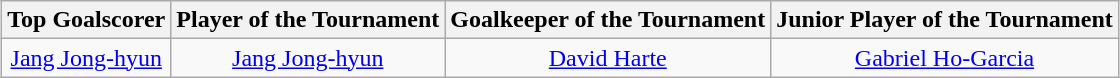<table class=wikitable style="margin:auto; text-align:center">
<tr>
<th>Top Goalscorer</th>
<th>Player of the Tournament</th>
<th>Goalkeeper of the Tournament</th>
<th>Junior Player of the Tournament</th>
</tr>
<tr>
<td> <a href='#'>Jang Jong-hyun</a></td>
<td> <a href='#'>Jang Jong-hyun</a></td>
<td> <a href='#'>David Harte</a></td>
<td> <a href='#'>Gabriel Ho-Garcia</a></td>
</tr>
</table>
